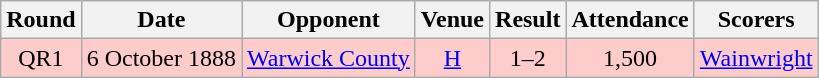<table class="wikitable" style="font-size:100%; text-align:center">
<tr>
<th>Round</th>
<th>Date</th>
<th>Opponent</th>
<th>Venue</th>
<th>Result</th>
<th>Attendance</th>
<th>Scorers</th>
</tr>
<tr style="background-color: #FFCCCC;">
<td>QR1</td>
<td>6 October 1888</td>
<td><a href='#'>Warwick County</a></td>
<td><a href='#'>H</a></td>
<td>1–2</td>
<td>1,500</td>
<td><a href='#'>Wainwright</a></td>
</tr>
</table>
